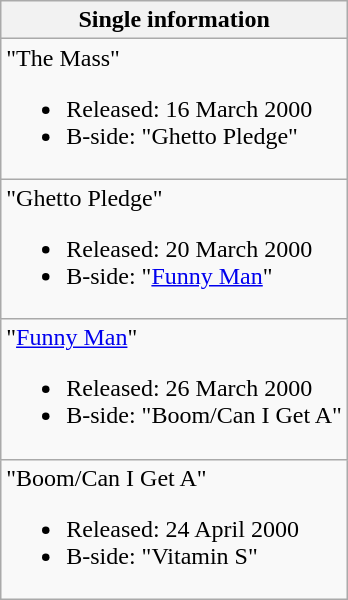<table class="wikitable">
<tr>
<th>Single information</th>
</tr>
<tr>
<td align="left">"The Mass"<br><ul><li>Released: 16 March 2000</li><li>B-side: "Ghetto Pledge"</li></ul></td>
</tr>
<tr>
<td align="left">"Ghetto Pledge"<br><ul><li>Released: 20 March 2000</li><li>B-side:   "<a href='#'>Funny Man</a>"</li></ul></td>
</tr>
<tr>
<td align="left">"<a href='#'>Funny Man</a>"<br><ul><li>Released: 26 March 2000</li><li>B-side: "Boom/Can I Get A"</li></ul></td>
</tr>
<tr>
<td align="left">"Boom/Can I Get A"<br><ul><li>Released: 24 April 2000</li><li>B-side: "Vitamin S"</li></ul></td>
</tr>
</table>
